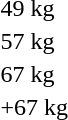<table>
<tr>
<td rowspan=2>49 kg</td>
<td rowspan=2></td>
<td rowspan=2></td>
<td></td>
</tr>
<tr>
<td></td>
</tr>
<tr>
<td rowspan=2>57 kg</td>
<td rowspan=2></td>
<td rowspan=2></td>
<td></td>
</tr>
<tr>
<td></td>
</tr>
<tr>
<td rowspan=2>67 kg</td>
<td rowspan=2></td>
<td rowspan=2></td>
<td></td>
</tr>
<tr>
<td></td>
</tr>
<tr>
<td rowspan=2>+67 kg</td>
<td rowspan=2></td>
<td rowspan=2></td>
<td></td>
</tr>
<tr>
<td></td>
</tr>
</table>
